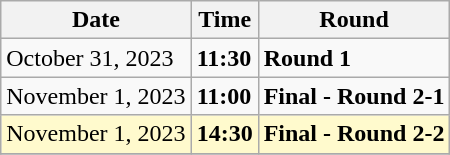<table class="wikitable">
<tr>
<th>Date</th>
<th>Time</th>
<th>Round</th>
</tr>
<tr>
<td>October 31, 2023</td>
<td><strong>11:30</strong></td>
<td><strong>Round 1</strong></td>
</tr>
<tr>
<td>November 1, 2023</td>
<td><strong>11:00</strong></td>
<td><strong>Final - Round 2-1</strong></td>
</tr>
<tr style=background:lemonchiffon>
<td>November 1, 2023</td>
<td><strong>14:30</strong></td>
<td><strong>Final - Round 2-2</strong></td>
</tr>
<tr>
</tr>
</table>
